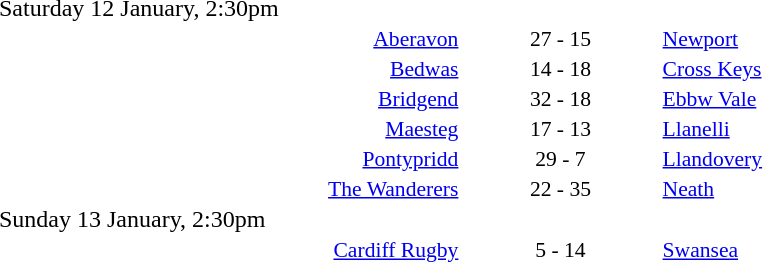<table style="width:70%;" cellspacing="1">
<tr>
<th width=35%></th>
<th width=15%></th>
<th></th>
</tr>
<tr>
<td>Saturday 12 January, 2:30pm</td>
</tr>
<tr style=font-size:90%>
<td align=right><a href='#'>Aberavon</a></td>
<td align=center>27 - 15</td>
<td><a href='#'>Newport</a></td>
</tr>
<tr style=font-size:90%>
<td align=right><a href='#'>Bedwas</a></td>
<td align=center>14 - 18</td>
<td><a href='#'>Cross Keys</a></td>
</tr>
<tr style=font-size:90%>
<td align=right><a href='#'>Bridgend</a></td>
<td align=center>32 - 18</td>
<td><a href='#'>Ebbw Vale</a></td>
</tr>
<tr style=font-size:90%>
<td align=right><a href='#'>Maesteg</a></td>
<td align=center>17 - 13</td>
<td><a href='#'>Llanelli</a></td>
</tr>
<tr style=font-size:90%>
<td align=right><a href='#'>Pontypridd</a></td>
<td align=center>29 - 7</td>
<td><a href='#'>Llandovery</a></td>
</tr>
<tr style=font-size:90%>
<td align=right><a href='#'>The Wanderers</a></td>
<td align=center>22 - 35</td>
<td><a href='#'>Neath</a></td>
</tr>
<tr>
<td>Sunday 13 January, 2:30pm</td>
</tr>
<tr style=font-size:90%>
<td align=right><a href='#'>Cardiff Rugby</a></td>
<td align=center>5 - 14</td>
<td><a href='#'>Swansea</a></td>
</tr>
</table>
